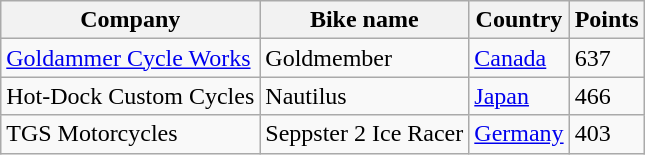<table class="wikitable" border="1">
<tr>
<th>Company</th>
<th>Bike name</th>
<th>Country</th>
<th>Points</th>
</tr>
<tr>
<td><a href='#'>Goldammer Cycle Works</a></td>
<td>Goldmember</td>
<td><a href='#'>Canada</a></td>
<td>637</td>
</tr>
<tr>
<td>Hot-Dock Custom Cycles</td>
<td>Nautilus</td>
<td><a href='#'>Japan</a></td>
<td>466</td>
</tr>
<tr>
<td>TGS Motorcycles</td>
<td>Seppster 2 Ice Racer</td>
<td><a href='#'>Germany</a></td>
<td>403</td>
</tr>
</table>
